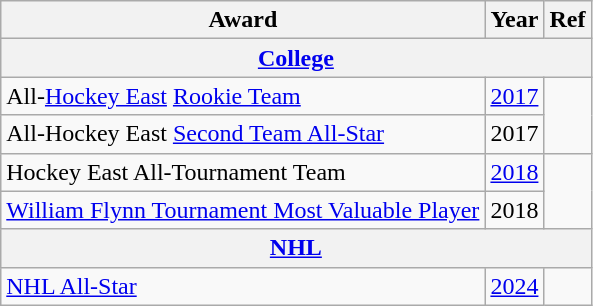<table class="wikitable">
<tr>
<th>Award</th>
<th>Year</th>
<th>Ref</th>
</tr>
<tr>
<th colspan="3"><a href='#'>College</a></th>
</tr>
<tr>
<td>All-<a href='#'>Hockey East</a> <a href='#'>Rookie Team</a></td>
<td><a href='#'>2017</a></td>
<td rowspan="2"></td>
</tr>
<tr>
<td>All-Hockey East <a href='#'>Second Team All-Star</a></td>
<td>2017</td>
</tr>
<tr>
<td>Hockey East All-Tournament Team</td>
<td><a href='#'>2018</a></td>
<td rowspan="2"></td>
</tr>
<tr>
<td><a href='#'>William Flynn Tournament Most Valuable Player</a></td>
<td>2018</td>
</tr>
<tr>
<th colspan="3"><a href='#'>NHL</a></th>
</tr>
<tr>
<td><a href='#'>NHL All-Star</a></td>
<td><a href='#'>2024</a></td>
<td></td>
</tr>
</table>
